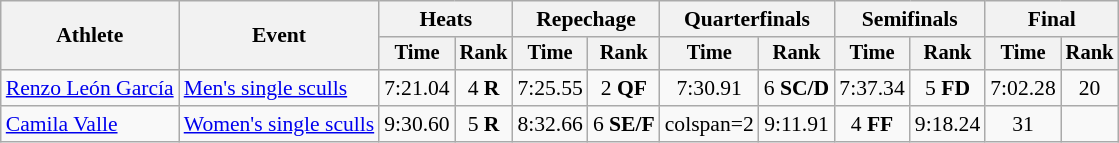<table class="wikitable" style="font-size:90%">
<tr>
<th rowspan="2">Athlete</th>
<th rowspan="2">Event</th>
<th colspan="2">Heats</th>
<th colspan="2">Repechage</th>
<th colspan="2">Quarterfinals</th>
<th colspan="2">Semifinals</th>
<th colspan="2">Final</th>
</tr>
<tr style="font-size:95%">
<th>Time</th>
<th>Rank</th>
<th>Time</th>
<th>Rank</th>
<th>Time</th>
<th>Rank</th>
<th>Time</th>
<th>Rank</th>
<th>Time</th>
<th>Rank</th>
</tr>
<tr align=center>
<td align=left><a href='#'>Renzo León García</a></td>
<td align=left><a href='#'>Men's single sculls</a></td>
<td>7:21.04</td>
<td>4 <strong>R</strong></td>
<td>7:25.55</td>
<td>2 <strong>QF</strong></td>
<td>7:30.91</td>
<td>6 <strong>SC/D</strong></td>
<td>7:37.34</td>
<td>5 <strong>FD</strong></td>
<td>7:02.28</td>
<td>20</td>
</tr>
<tr align=center>
<td align=left><a href='#'>Camila Valle</a></td>
<td align=left><a href='#'>Women's single sculls</a></td>
<td>9:30.60</td>
<td>5 <strong>R</strong></td>
<td>8:32.66</td>
<td>6 <strong>SE/F</strong></td>
<td>colspan=2 </td>
<td>9:11.91</td>
<td>4 <strong>FF</strong></td>
<td>9:18.24</td>
<td>31</td>
</tr>
</table>
